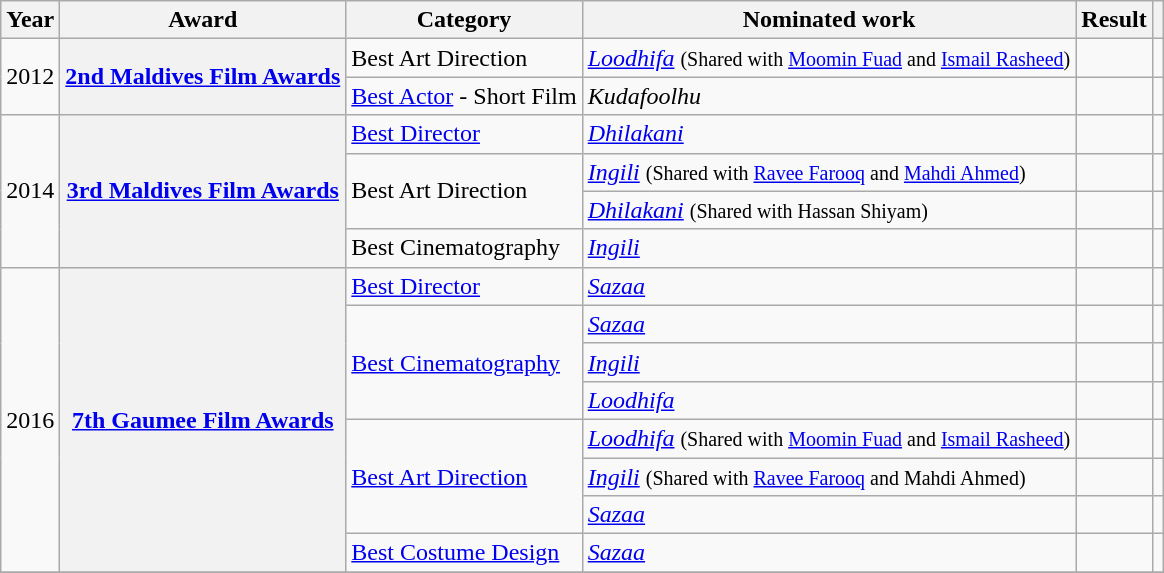<table class="wikitable plainrowheaders sortable">
<tr>
<th scope="col">Year</th>
<th scope="col">Award</th>
<th scope="col">Category</th>
<th scope="col">Nominated work</th>
<th scope="col">Result</th>
<th scope="col" class="unsortable"></th>
</tr>
<tr>
<td rowspan="2">2012</td>
<th scope="row" rowspan="2"><a href='#'>2nd Maldives Film Awards</a></th>
<td>Best Art Direction</td>
<td><em><a href='#'>Loodhifa</a></em> <small>(Shared with <a href='#'>Moomin Fuad</a> and <a href='#'>Ismail Rasheed</a>)</small></td>
<td></td>
<td style="text-align:center;"></td>
</tr>
<tr>
<td><a href='#'>Best Actor</a> - Short Film</td>
<td><em>Kudafoolhu</em></td>
<td></td>
<td style="text-align:center;"></td>
</tr>
<tr>
<td rowspan="4">2014</td>
<th scope="row" rowspan="4"><a href='#'>3rd Maldives Film Awards</a></th>
<td><a href='#'>Best Director</a></td>
<td><em><a href='#'>Dhilakani</a></em></td>
<td></td>
<td style="text-align:center;"></td>
</tr>
<tr>
<td rowspan="2">Best Art Direction</td>
<td><em><a href='#'>Ingili</a></em> <small>(Shared with <a href='#'>Ravee Farooq</a> and <a href='#'>Mahdi Ahmed</a>)</small></td>
<td></td>
<td style="text-align:center;"></td>
</tr>
<tr>
<td><em><a href='#'>Dhilakani</a></em> <small>(Shared with Hassan Shiyam)</small></td>
<td></td>
<td style="text-align:center;"></td>
</tr>
<tr>
<td>Best Cinematography</td>
<td><em><a href='#'>Ingili</a></em></td>
<td></td>
<td style="text-align:center;"></td>
</tr>
<tr>
<td rowspan="8">2016</td>
<th scope="row" rowspan="8"><a href='#'>7th Gaumee Film Awards</a></th>
<td><a href='#'>Best Director</a></td>
<td><em><a href='#'>Sazaa</a></em></td>
<td></td>
<td style="text-align:center;"></td>
</tr>
<tr>
<td rowspan="3"><a href='#'>Best Cinematography</a></td>
<td><em><a href='#'>Sazaa</a></em></td>
<td></td>
<td style="text-align:center;"></td>
</tr>
<tr>
<td><em><a href='#'>Ingili</a></em></td>
<td></td>
<td style="text-align:center;"></td>
</tr>
<tr>
<td><em><a href='#'>Loodhifa</a></em></td>
<td></td>
<td style="text-align:center;"></td>
</tr>
<tr>
<td rowspan="3"><a href='#'>Best Art Direction</a></td>
<td><em><a href='#'>Loodhifa</a></em> <small>(Shared with <a href='#'>Moomin Fuad</a> and <a href='#'>Ismail Rasheed</a>)</small></td>
<td></td>
<td style="text-align:center;"></td>
</tr>
<tr>
<td><em><a href='#'>Ingili</a></em> <small>(Shared with <a href='#'>Ravee Farooq</a> and Mahdi Ahmed)</small></td>
<td></td>
<td style="text-align:center;"></td>
</tr>
<tr>
<td><em><a href='#'>Sazaa</a></em></td>
<td></td>
<td style="text-align:center;"></td>
</tr>
<tr>
<td><a href='#'>Best Costume Design</a></td>
<td><em><a href='#'>Sazaa</a></em></td>
<td></td>
<td style="text-align:center;"></td>
</tr>
<tr>
</tr>
</table>
